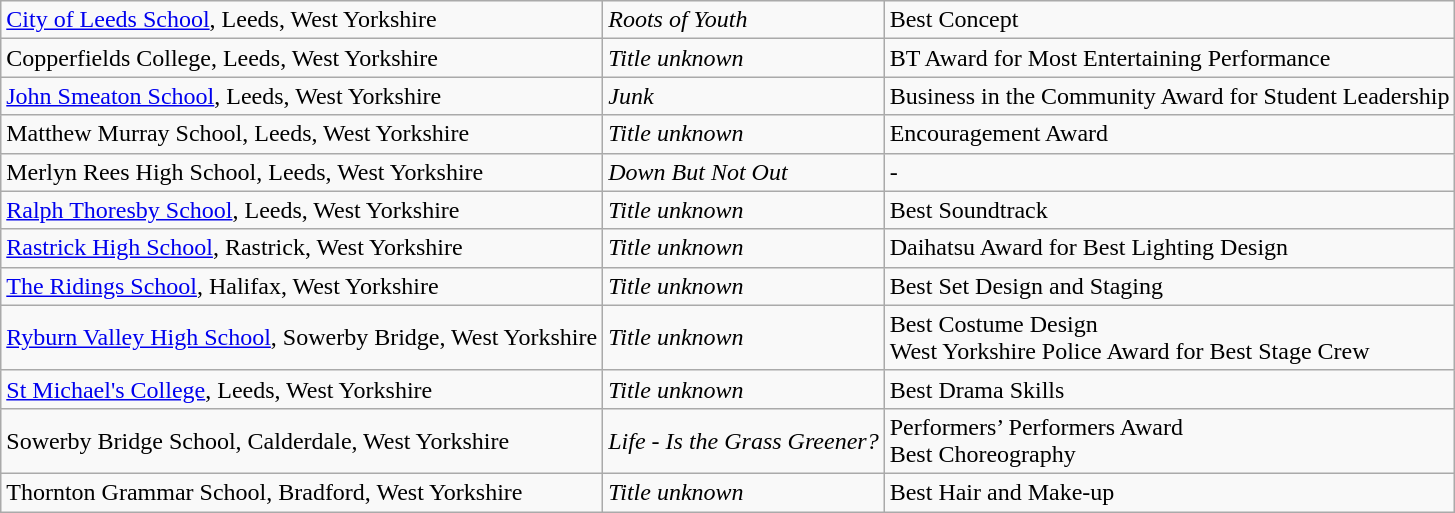<table class="wikitable">
<tr>
<td><a href='#'>City of Leeds School</a>, Leeds, West Yorkshire</td>
<td><em>Roots of Youth</em></td>
<td>Best Concept</td>
</tr>
<tr>
<td>Copperfields College, Leeds, West Yorkshire</td>
<td><em>Title unknown</em></td>
<td>BT Award for Most Entertaining Performance</td>
</tr>
<tr>
<td><a href='#'>John Smeaton School</a>, Leeds, West Yorkshire</td>
<td><em>Junk</em></td>
<td>Business in the Community Award for Student Leadership</td>
</tr>
<tr>
<td>Matthew Murray School, Leeds, West Yorkshire</td>
<td><em>Title unknown</em></td>
<td>Encouragement Award</td>
</tr>
<tr>
<td>Merlyn Rees High School, Leeds, West Yorkshire</td>
<td><em>Down But Not Out</em></td>
<td>-</td>
</tr>
<tr>
<td><a href='#'>Ralph Thoresby School</a>, Leeds, West Yorkshire</td>
<td><em>Title unknown</em></td>
<td>Best Soundtrack</td>
</tr>
<tr>
<td><a href='#'>Rastrick High School</a>, Rastrick, West Yorkshire</td>
<td><em>Title unknown</em></td>
<td>Daihatsu Award for Best Lighting Design</td>
</tr>
<tr>
<td><a href='#'>The Ridings School</a>, Halifax, West Yorkshire</td>
<td><em>Title unknown</em></td>
<td>Best Set Design and Staging</td>
</tr>
<tr>
<td><a href='#'>Ryburn Valley High School</a>, Sowerby Bridge, West Yorkshire</td>
<td><em>Title unknown</em></td>
<td>Best Costume Design<br>West Yorkshire Police Award for Best Stage Crew</td>
</tr>
<tr>
<td><a href='#'>St Michael's College</a>, Leeds, West Yorkshire</td>
<td><em>Title unknown</em></td>
<td>Best Drama Skills</td>
</tr>
<tr>
<td>Sowerby Bridge School, Calderdale, West Yorkshire</td>
<td><em>Life - Is the Grass Greener?</em></td>
<td>Performers’ Performers Award<br>Best Choreography</td>
</tr>
<tr>
<td>Thornton Grammar School, Bradford, West Yorkshire</td>
<td><em>Title unknown</em></td>
<td>Best Hair and Make-up</td>
</tr>
</table>
